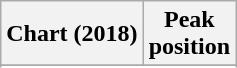<table class="wikitable sortable plainrowheaders" style="text-align:center">
<tr>
<th scope="col">Chart (2018)</th>
<th scope="col">Peak<br>position</th>
</tr>
<tr>
</tr>
<tr>
</tr>
<tr>
</tr>
<tr>
</tr>
<tr>
</tr>
</table>
